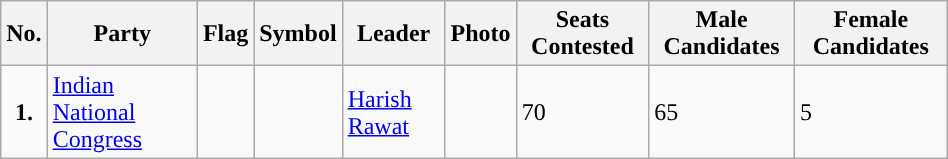<table class="wikitable" " width="50%">
<tr>
<th>No.</th>
<th>Party</th>
<th>Flag</th>
<th>Symbol</th>
<th>Leader</th>
<th>Photo</th>
<th>Seats Contested</th>
<th>Male Candidates</th>
<th>Female Candidates</th>
</tr>
<tr>
<td ! style="text-align:center; background:"><strong>1.</strong></td>
<td><a href='#'>Indian National Congress</a></td>
<td></td>
<td></td>
<td><a href='#'>Harish Rawat</a></td>
<td></td>
<td>70</td>
<td>65</td>
<td>5</td>
</tr>
</table>
